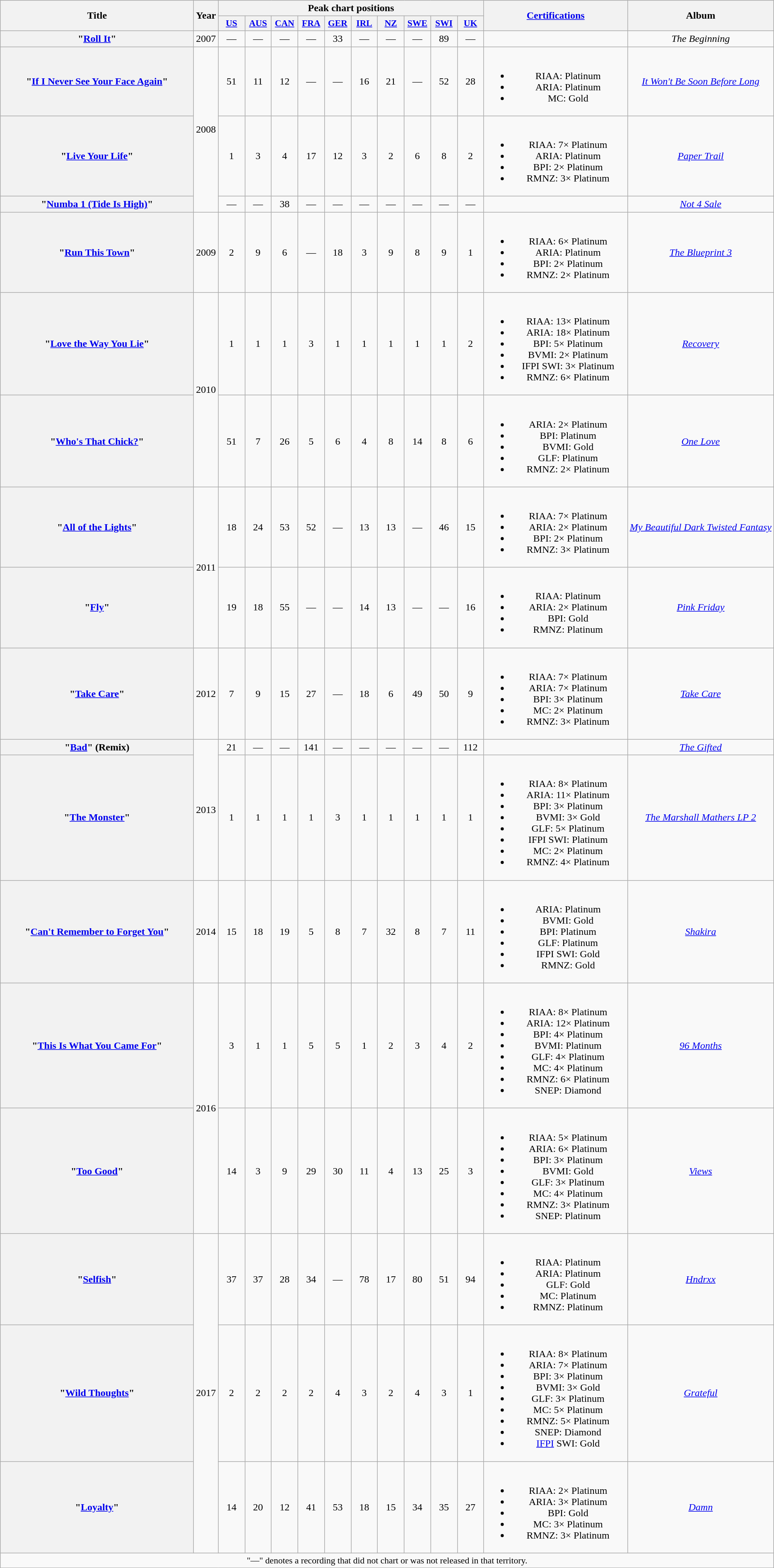<table class="wikitable plainrowheaders" style="text-align:center;" border="1">
<tr>
<th scope="col" rowspan="2" style="width:19em;">Title</th>
<th scope="col" rowspan="2">Year</th>
<th colspan="10">Peak chart positions</th>
<th scope="col" rowspan="2" style="width:14em;"><a href='#'>Certifications</a></th>
<th scope="col" rowspan="2">Album</th>
</tr>
<tr>
<th scope="col" style="width:2.5em;font-size:90%;"><a href='#'>US</a><br></th>
<th scope="col" style="width:2.5em;font-size:90%;"><a href='#'>AUS</a><br></th>
<th scope="col" style="width:2.5em;font-size:90%;"><a href='#'>CAN</a><br></th>
<th scope="col" style="width:2.5em;font-size:90%;"><a href='#'>FRA</a><br></th>
<th scope="col" style="width:2.5em;font-size:90%;"><a href='#'>GER</a><br></th>
<th scope="col" style="width:2.5em;font-size:90%;"><a href='#'>IRL</a><br></th>
<th scope="col" style="width:2.5em;font-size:90%;"><a href='#'>NZ</a><br></th>
<th scope="col" style="width:2.5em;font-size:90%;"><a href='#'>SWE</a><br></th>
<th scope="col" style="width:2.5em;font-size:90%;"><a href='#'>SWI</a><br></th>
<th scope="col" style="width:2.5em;font-size:90%;"><a href='#'>UK</a><br></th>
</tr>
<tr>
<th scope="row">"<a href='#'>Roll It</a>"<br></th>
<td>2007</td>
<td>—</td>
<td>—</td>
<td>—</td>
<td>—</td>
<td>33</td>
<td>—</td>
<td>—</td>
<td>—</td>
<td>89</td>
<td>—</td>
<td></td>
<td><em>The Beginning</em></td>
</tr>
<tr>
<th scope="row">"<a href='#'>If I Never See Your Face Again</a>"<br></th>
<td rowspan="3">2008</td>
<td>51</td>
<td>11</td>
<td>12</td>
<td>—</td>
<td>—</td>
<td>16</td>
<td>21</td>
<td>—</td>
<td>52</td>
<td>28</td>
<td><br><ul><li>RIAA: Platinum</li><li>ARIA: Platinum</li><li>MC: Gold</li></ul></td>
<td><em><a href='#'>It Won't Be Soon Before Long</a></em></td>
</tr>
<tr>
<th scope="row">"<a href='#'>Live Your Life</a>"<br></th>
<td>1</td>
<td>3</td>
<td>4</td>
<td>17</td>
<td>12</td>
<td>3</td>
<td>2</td>
<td>6</td>
<td>8</td>
<td>2</td>
<td><br><ul><li>RIAA: 7× Platinum</li><li>ARIA: Platinum</li><li>BPI: 2× Platinum</li><li>RMNZ: 3× Platinum</li></ul></td>
<td><em><a href='#'>Paper Trail</a></em></td>
</tr>
<tr>
<th scope="row">"<a href='#'>Numba 1 (Tide Is High)</a>"<br></th>
<td>—</td>
<td>—</td>
<td>38</td>
<td>—</td>
<td>—</td>
<td>—</td>
<td>—</td>
<td>—</td>
<td>—</td>
<td>—</td>
<td></td>
<td><em><a href='#'>Not 4 Sale</a></em></td>
</tr>
<tr>
<th scope="row">"<a href='#'>Run This Town</a>"<br></th>
<td>2009</td>
<td>2</td>
<td>9</td>
<td>6</td>
<td>—</td>
<td>18</td>
<td>3</td>
<td>9</td>
<td>8</td>
<td>9</td>
<td>1</td>
<td><br><ul><li>RIAA: 6× Platinum</li><li>ARIA: Platinum</li><li>BPI: 2× Platinum</li><li>RMNZ: 2× Platinum</li></ul></td>
<td><em><a href='#'>The Blueprint 3</a></em></td>
</tr>
<tr>
<th scope="row">"<a href='#'>Love the Way You Lie</a>"<br></th>
<td rowspan="2">2010</td>
<td>1</td>
<td>1</td>
<td>1</td>
<td>3</td>
<td>1</td>
<td>1</td>
<td>1</td>
<td>1</td>
<td>1</td>
<td>2</td>
<td><br><ul><li>RIAA: 13× Platinum</li><li>ARIA: 18× Platinum</li><li>BPI: 5× Platinum</li><li>BVMI: 2× Platinum</li><li>IFPI SWI: 3× Platinum</li><li>RMNZ: 6× Platinum</li></ul></td>
<td><em><a href='#'>Recovery</a></em></td>
</tr>
<tr>
<th scope="row">"<a href='#'>Who's That Chick?</a>"<br></th>
<td>51</td>
<td>7</td>
<td>26</td>
<td>5</td>
<td>6</td>
<td>4</td>
<td>8</td>
<td>14</td>
<td>8</td>
<td>6</td>
<td><br><ul><li>ARIA: 2× Platinum</li><li>BPI: Platinum</li><li>BVMI: Gold</li><li>GLF: Platinum</li><li>RMNZ: 2× Platinum</li></ul></td>
<td><em><a href='#'>One Love</a></em></td>
</tr>
<tr>
<th scope="row">"<a href='#'>All of the Lights</a>"<br></th>
<td rowspan="2">2011</td>
<td>18</td>
<td>24</td>
<td>53</td>
<td>52</td>
<td>—</td>
<td>13</td>
<td>13</td>
<td>—</td>
<td>46</td>
<td>15</td>
<td><br><ul><li>RIAA: 7× Platinum</li><li>ARIA: 2× Platinum</li><li>BPI: 2× Platinum</li><li>RMNZ: 3× Platinum</li></ul></td>
<td><em><a href='#'>My Beautiful Dark Twisted Fantasy</a></em></td>
</tr>
<tr>
<th scope="row">"<a href='#'>Fly</a>"<br></th>
<td>19</td>
<td>18</td>
<td>55</td>
<td>—</td>
<td>—</td>
<td>14</td>
<td>13</td>
<td>—</td>
<td>—</td>
<td>16</td>
<td><br><ul><li>RIAA: Platinum</li><li>ARIA: 2× Platinum</li><li>BPI: Gold</li><li>RMNZ: Platinum</li></ul></td>
<td><em><a href='#'>Pink Friday</a></em></td>
</tr>
<tr>
<th scope="row">"<a href='#'>Take Care</a>"<br></th>
<td>2012</td>
<td>7</td>
<td>9</td>
<td>15</td>
<td>27</td>
<td>—</td>
<td>18</td>
<td>6</td>
<td>49</td>
<td>50</td>
<td>9</td>
<td><br><ul><li>RIAA: 7× Platinum</li><li>ARIA: 7× Platinum</li><li>BPI: 3× Platinum</li><li>MC: 2× Platinum</li><li>RMNZ: 3× Platinum</li></ul></td>
<td><em><a href='#'>Take Care</a></em></td>
</tr>
<tr>
<th scope="row">"<a href='#'>Bad</a>" (Remix)<br></th>
<td rowspan="2">2013</td>
<td>21</td>
<td>—</td>
<td>—</td>
<td>141</td>
<td>—</td>
<td>—</td>
<td>—</td>
<td>—</td>
<td>—</td>
<td>112</td>
<td></td>
<td><em><a href='#'>The Gifted</a></em></td>
</tr>
<tr>
<th scope="row">"<a href='#'>The Monster</a>" <br></th>
<td>1</td>
<td>1</td>
<td>1</td>
<td>1</td>
<td>3</td>
<td>1</td>
<td>1</td>
<td>1</td>
<td>1</td>
<td>1</td>
<td><br><ul><li>RIAA: 8× Platinum</li><li>ARIA: 11× Platinum</li><li>BPI: 3× Platinum</li><li>BVMI: 3× Gold</li><li>GLF: 5× Platinum</li><li>IFPI SWI: Platinum</li><li>MC: 2× Platinum</li><li>RMNZ: 4× Platinum</li></ul></td>
<td><em><a href='#'>The Marshall Mathers LP 2</a></em></td>
</tr>
<tr>
<th scope="row">"<a href='#'>Can't Remember to Forget You</a>" <br></th>
<td>2014</td>
<td>15</td>
<td>18</td>
<td>19</td>
<td>5</td>
<td>8</td>
<td>7</td>
<td>32</td>
<td>8</td>
<td>7</td>
<td>11</td>
<td><br><ul><li>ARIA: Platinum</li><li>BVMI: Gold</li><li>BPI: Platinum</li><li>GLF: Platinum</li><li>IFPI SWI: Gold</li><li>RMNZ: Gold</li></ul></td>
<td><em><a href='#'>Shakira</a></em></td>
</tr>
<tr>
<th scope="row">"<a href='#'>This Is What You Came For</a>"<br></th>
<td rowspan="2">2016</td>
<td>3</td>
<td>1</td>
<td>1</td>
<td>5</td>
<td>5</td>
<td>1</td>
<td>2</td>
<td>3</td>
<td>4</td>
<td>2</td>
<td><br><ul><li>RIAA: 8× Platinum</li><li>ARIA: 12× Platinum</li><li>BPI: 4× Platinum</li><li>BVMI: Platinum</li><li>GLF: 4× Platinum</li><li>MC: 4× Platinum</li><li>RMNZ: 6× Platinum</li><li>SNEP: Diamond</li></ul></td>
<td><em><a href='#'>96 Months</a></em></td>
</tr>
<tr>
<th scope="row">"<a href='#'>Too Good</a>"<br></th>
<td>14</td>
<td>3</td>
<td>9</td>
<td>29</td>
<td>30</td>
<td>11</td>
<td>4</td>
<td>13</td>
<td>25</td>
<td>3</td>
<td><br><ul><li>RIAA: 5× Platinum</li><li>ARIA: 6× Platinum</li><li>BPI: 3× Platinum</li><li>BVMI: Gold</li><li>GLF: 3× Platinum</li><li>MC: 4× Platinum</li><li>RMNZ: 3× Platinum</li><li>SNEP: Platinum</li></ul></td>
<td><em><a href='#'>Views</a></em></td>
</tr>
<tr>
<th scope="row">"<a href='#'>Selfish</a>"<br></th>
<td rowspan="3">2017</td>
<td>37</td>
<td>37</td>
<td>28</td>
<td>34</td>
<td>—</td>
<td>78</td>
<td>17</td>
<td>80</td>
<td>51</td>
<td>94</td>
<td><br><ul><li>RIAA: Platinum</li><li>ARIA: Platinum</li><li>GLF: Gold</li><li>MC: Platinum</li><li>RMNZ: Platinum</li></ul></td>
<td><em><a href='#'>Hndrxx</a></em></td>
</tr>
<tr>
<th scope="row">"<a href='#'>Wild Thoughts</a>" <br></th>
<td>2</td>
<td>2</td>
<td>2</td>
<td>2</td>
<td>4</td>
<td>3</td>
<td>2</td>
<td>4</td>
<td>3</td>
<td>1</td>
<td><br><ul><li>RIAA: 8× Platinum</li><li>ARIA: 7× Platinum</li><li>BPI: 3× Platinum</li><li>BVMI: 3× Gold</li><li>GLF: 3× Platinum</li><li>MC: 5× Platinum</li><li>RMNZ: 5× Platinum</li><li>SNEP: Diamond</li><li><a href='#'>IFPI</a> SWI: Gold</li></ul></td>
<td><em><a href='#'>Grateful</a></em></td>
</tr>
<tr>
<th scope="row">"<a href='#'>Loyalty</a>"<br></th>
<td>14</td>
<td>20</td>
<td>12</td>
<td>41</td>
<td>53</td>
<td>18</td>
<td>15</td>
<td>34</td>
<td>35</td>
<td>27</td>
<td><br><ul><li>RIAA: 2× Platinum</li><li>ARIA: 3× Platinum</li><li>BPI: Gold</li><li>MC: 3× Platinum</li><li>RMNZ: 3× Platinum</li></ul></td>
<td><em><a href='#'>Damn</a></em></td>
</tr>
<tr>
<td colspan="15" style="font-size:90%">"—" denotes a recording that did not chart or was not released in that territory.</td>
</tr>
</table>
